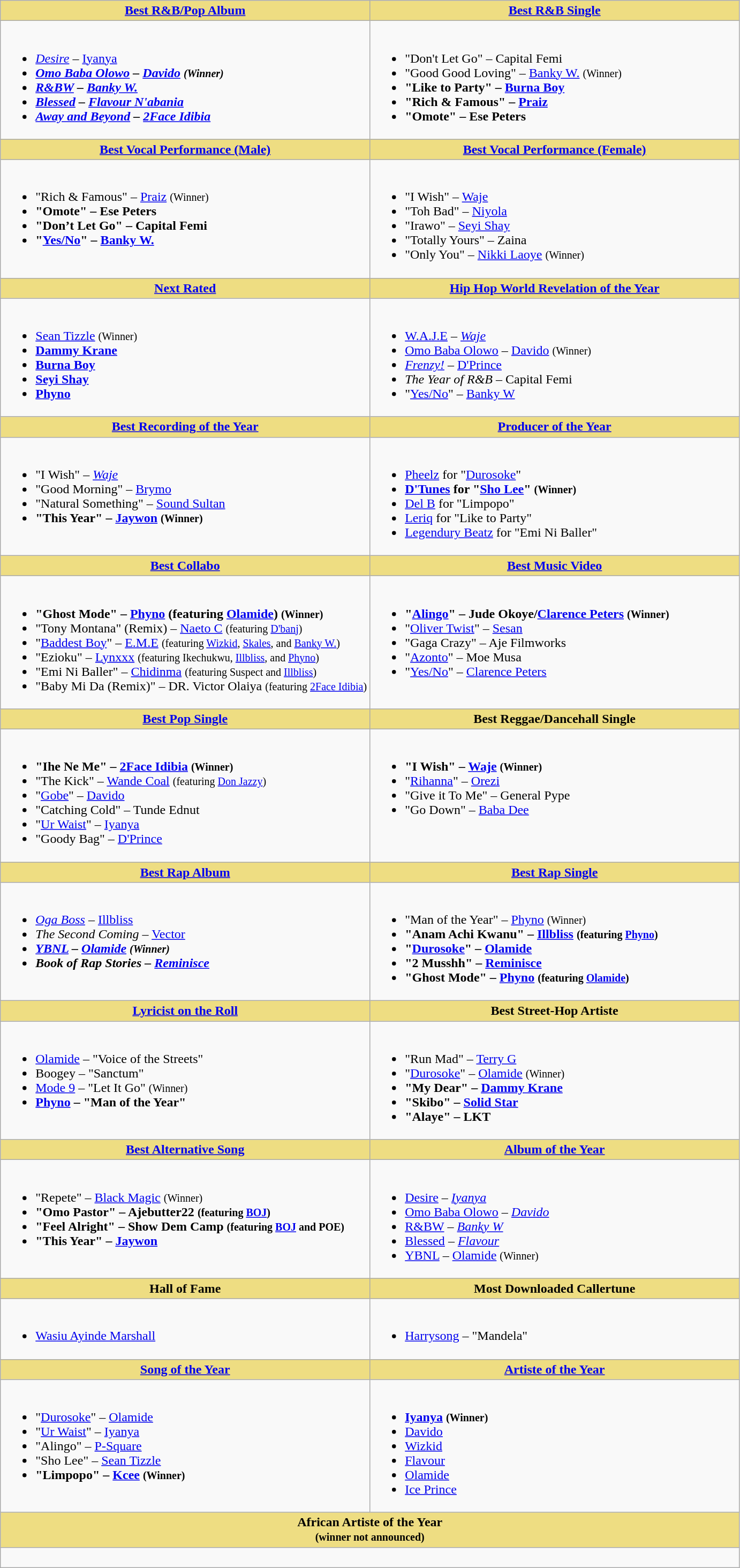<table class="wikitable">
<tr>
<th style="background:#EEDD82; width:50%"><a href='#'>Best R&B/Pop Album</a></th>
<th style="background:#EEDD82; width:50%"><a href='#'>Best R&B Single</a></th>
</tr>
<tr>
<td valign="top"><br><ul><li><em><a href='#'>Desire</a></em> – <a href='#'>Iyanya</a></li><li><strong><em><a href='#'>Omo Baba Olowo</a><em> – <a href='#'>Davido</a> <small>(Winner)</small><strong></li><li></em><a href='#'>R&BW</a><em> – <a href='#'>Banky W.</a></li><li></em><a href='#'>Blessed</a><em> – <a href='#'>Flavour N'abania</a></li><li></em><a href='#'>Away and Beyond</a><em> – <a href='#'>2Face Idibia</a></li></ul></td>
<td valign="top"><br><ul><li>"Don't Let Go" – Capital Femi</li><li></strong>"Good Good Loving" – <a href='#'>Banky W.</a> <small>(Winner)</small><strong></li><li>"Like to Party" – <a href='#'>Burna Boy</a></li><li>"Rich & Famous" – <a href='#'>Praiz</a></li><li>"Omote" – Ese Peters</li></ul></td>
</tr>
<tr>
<th style="background:#EEDD82; width:50%"><a href='#'>Best Vocal Performance (Male)</a></th>
<th style="background:#EEDD82; width:50%"><a href='#'>Best Vocal Performance (Female)</a></th>
</tr>
<tr>
<td valign="top"><br><ul><li></strong>"Rich & Famous" – <a href='#'>Praiz</a> <small>(Winner)</small><strong></li><li>"Omote" – Ese Peters</li><li>"Don’t Let Go" – Capital Femi</li><li>"<a href='#'>Yes/No</a>" – <a href='#'>Banky W.</a></li></ul></td>
<td valign="top"><br><ul><li>"I Wish" – <a href='#'>Waje</a></li><li>"Toh Bad" – <a href='#'>Niyola</a></li><li>"Irawo" – <a href='#'>Seyi Shay</a></li><li>"Totally Yours" – Zaina</li><li></strong>"Only You" – <a href='#'>Nikki Laoye</a> <small>(Winner)</small><strong></li></ul></td>
</tr>
<tr>
<th style="background:#EEDD82; width:50%"><a href='#'>Next Rated</a></th>
<th style="background:#EEDD82; width:50%"><a href='#'>Hip Hop World Revelation of the Year</a></th>
</tr>
<tr>
<td valign="top"><br><ul><li></strong><a href='#'>Sean Tizzle</a> <small>(Winner)</small><strong></li><li><a href='#'>Dammy Krane</a></li><li><a href='#'>Burna Boy</a></li><li><a href='#'>Seyi Shay</a></li><li><a href='#'>Phyno</a></li></ul></td>
<td valign="top"><br><ul><li></em><a href='#'>W.A.J.E</a><em> – <a href='#'>Waje</a></li><li></em></strong><a href='#'>Omo Baba Olowo</a></em> – <a href='#'>Davido</a> <small>(Winner)</small></strong></li><li><em><a href='#'>Frenzy!</a></em> – <a href='#'>D'Prince</a></li><li><em>The Year of R&B</em> – Capital Femi</li><li>"<a href='#'>Yes/No</a>" – <a href='#'>Banky W</a></li></ul></td>
</tr>
<tr>
<th style="background:#EEDD82; width:50%"><a href='#'>Best Recording of the Year</a></th>
<th style="background:#EEDD82; width:50%"><a href='#'>Producer of the Year</a></th>
</tr>
<tr>
<td valign="top"><br><ul><li>"I Wish" – <em><a href='#'>Waje</a></em></li><li>"Good Morning" – <a href='#'>Brymo</a></li><li>"Natural Something" – <a href='#'>Sound Sultan</a></li><li><strong>"This Year" – <a href='#'>Jaywon</a> <small>(Winner)</small></strong></li></ul></td>
<td valign="top"><br><ul><li><a href='#'>Pheelz</a> for "<a href='#'>Durosoke</a>"</li><li><strong><a href='#'>D'Tunes</a> for "<a href='#'>Sho Lee</a>" <small>(Winner)</small></strong></li><li><a href='#'>Del B</a>  for "Limpopo"</li><li><a href='#'>Leriq</a> for "Like to Party"</li><li><a href='#'>Legendury Beatz</a> for "Emi Ni Baller"</li></ul></td>
</tr>
<tr>
<th style="background:#EEDD82; width:50%"><a href='#'>Best Collabo</a></th>
<th style="background:#EEDD82; width:50%"><a href='#'>Best Music Video</a></th>
</tr>
<tr>
<td valign="top"><br><ul><li><strong>"Ghost Mode" – <a href='#'>Phyno</a> (featuring <a href='#'>Olamide</a>) <small>(Winner)</small></strong></li><li>"Tony Montana" (Remix) – <a href='#'>Naeto C</a> <small>(featuring <a href='#'>D'banj</a>)</small></li><li>"<a href='#'>Baddest Boy</a>" – <a href='#'>E.M.E</a> <small>(featuring <a href='#'>Wizkid</a>, <a href='#'>Skales</a>, and <a href='#'>Banky W.</a>)</small></li><li>"Ezioku" – <a href='#'>Lynxxx</a> <small>(featuring Ikechukwu, <a href='#'>Illbliss</a>, and <a href='#'>Phyno</a>)</small></li><li>"Emi Ni Baller" – <a href='#'>Chidinma</a> <small>(featuring Suspect and <a href='#'>Illbliss</a>)</small></li><li>"Baby Mi Da (Remix)" – DR. Victor Olaiya <small>(featuring <a href='#'>2Face Idibia</a>)</small></li></ul></td>
<td valign="top"><br><ul><li><strong>"<a href='#'>Alingo</a>" – Jude Okoye/<a href='#'>Clarence Peters</a> <small>(Winner)</small></strong></li><li>"<a href='#'>Oliver Twist</a>" – <a href='#'>Sesan</a></li><li>"Gaga Crazy" – Aje Filmworks</li><li>"<a href='#'>Azonto</a>" – Moe Musa</li><li>"<a href='#'>Yes/No</a>" – <a href='#'>Clarence Peters</a></li></ul></td>
</tr>
<tr>
<th style="background:#EEDD82; width:50%"><a href='#'>Best Pop Single</a></th>
<th style="background:#EEDD82; width:50%">Best Reggae/Dancehall Single</th>
</tr>
<tr>
<td valign="top"><br><ul><li><strong>"Ihe Ne Me" – <a href='#'>2Face Idibia</a> <small>(Winner)</small></strong></li><li>"The Kick" – <a href='#'>Wande Coal</a> <small>(featuring <a href='#'>Don Jazzy</a>)</small></li><li>"<a href='#'>Gobe</a>" – <a href='#'>Davido</a></li><li>"Catching Cold" – Tunde Ednut</li><li>"<a href='#'>Ur Waist</a>" – <a href='#'>Iyanya</a></li><li>"Goody Bag" – <a href='#'>D'Prince</a></li></ul></td>
<td valign="top"><br><ul><li><strong>"I Wish" – <a href='#'>Waje</a> <small>(Winner)</small></strong></li><li>"<a href='#'>Rihanna</a>" – <a href='#'>Orezi</a></li><li>"Give it To Me" – General Pype</li><li>"Go Down" – <a href='#'>Baba Dee</a></li></ul></td>
</tr>
<tr>
<th style="background:#EEDD82; width:50%"><a href='#'>Best Rap Album</a></th>
<th style="background:#EEDD82; width:50%"><a href='#'>Best Rap Single</a></th>
</tr>
<tr>
<td valign="top"><br><ul><li><em><a href='#'>Oga Boss</a></em> – <a href='#'>Illbliss</a></li><li><em>The Second Coming</em> – <a href='#'>Vector</a></li><li><strong><em><a href='#'>YBNL</a><em> – <a href='#'>Olamide</a> <small>(Winner)</small><strong></li><li></em>Book of Rap Stories<em> – <a href='#'>Reminisce</a></li></ul></td>
<td valign="top"><br><ul><li></strong>"Man of the Year" – <a href='#'>Phyno</a> <small>(Winner)</small><strong></li><li>"Anam Achi Kwanu" – <a href='#'>Illbliss</a> <small>(featuring <a href='#'>Phyno</a>)</small></li><li>"<a href='#'>Durosoke</a>" –  <a href='#'>Olamide</a></li><li>"2 Musshh" – <a href='#'>Reminisce</a></li><li>"Ghost Mode" – <a href='#'>Phyno</a> <small>(featuring <a href='#'>Olamide</a>)</small></li></ul></td>
</tr>
<tr>
<th style="background:#EEDD82; width:50%"><a href='#'>Lyricist on the Roll</a></th>
<th style="background:#EEDD82; width:50%">Best Street-Hop Artiste</th>
</tr>
<tr>
<td valign="top"><br><ul><li><a href='#'>Olamide</a> – "Voice of the Streets"</li><li>Boogey – "Sanctum"</li><li></strong><a href='#'>Mode 9</a> – "Let It Go" <small>(Winner)</small><strong></li><li><a href='#'>Phyno</a> – "Man of the Year"</li></ul></td>
<td valign="top"><br><ul><li>"Run Mad" – <a href='#'>Terry G</a></li><li></strong>"<a href='#'>Durosoke</a>" – <a href='#'>Olamide</a> <small>(Winner)</small><strong></li><li>"My Dear" – <a href='#'>Dammy Krane</a></li><li>"Skibo" – <a href='#'>Solid Star</a></li><li>"Alaye" – LKT</li></ul></td>
</tr>
<tr>
<th style="background:#EEDD82; width:50%"><a href='#'>Best Alternative Song</a></th>
<th style="background:#EEDD82; width:50%"><a href='#'>Album of the Year</a></th>
</tr>
<tr>
<td valign="top"><br><ul><li></strong>"Repete" – <a href='#'>Black Magic</a> <small>(Winner)</small><strong></li><li>"Omo Pastor" – Ajebutter22 <small>(featuring <a href='#'>BOJ</a>)</small></li><li>"Feel Alright" – Show Dem Camp <small>(featuring <a href='#'>BOJ</a> and POE)</small></li><li>"This Year" – <a href='#'>Jaywon</a></li></ul></td>
<td valign="top"><br><ul><li></em><a href='#'>Desire</a><em> – <a href='#'>Iyanya</a></li><li></em><a href='#'>Omo Baba Olowo</a><em> – <a href='#'>Davido</a></li><li></em><a href='#'>R&BW</a><em> – <a href='#'>Banky W</a></li><li></em><a href='#'>Blessed</a><em> – <a href='#'>Flavour</a></li><li></em></strong><a href='#'>YBNL</a></em> – <a href='#'>Olamide</a> <small>(Winner)</small></strong></li></ul></td>
</tr>
<tr>
<th style="background:#EEDD82; width:50%">Hall of Fame</th>
<th style="background:#EEDD82; width:50%">Most Downloaded Callertune</th>
</tr>
<tr>
<td valign="top"><br><ul><li><a href='#'>Wasiu Ayinde Marshall</a></li></ul></td>
<td valign="top"><br><ul><li><a href='#'>Harrysong</a> – "Mandela"</li></ul></td>
</tr>
<tr>
<th style="background:#EEDD82; width:50%"><a href='#'>Song of the Year</a></th>
<th style="background:#EEDD82; width:50%"><a href='#'>Artiste of the Year</a></th>
</tr>
<tr>
<td valign="top"><br><ul><li>"<a href='#'>Durosoke</a>" – <a href='#'>Olamide</a></li><li>"<a href='#'>Ur Waist</a>" – <a href='#'>Iyanya</a></li><li>"Alingo" – <a href='#'>P-Square</a></li><li>"Sho Lee" – <a href='#'>Sean Tizzle</a></li><li><strong>"Limpopo" – <a href='#'>Kcee</a> <small>(Winner)</small></strong></li></ul></td>
<td valign="top"><br><ul><li><strong><a href='#'>Iyanya</a> <small>(Winner)</small></strong></li><li><a href='#'>Davido</a></li><li><a href='#'>Wizkid</a></li><li><a href='#'>Flavour</a></li><li><a href='#'>Olamide</a></li><li><a href='#'>Ice Prince</a></li></ul></td>
</tr>
<tr>
<th colspan="2" style="background:#EEDD82; width:50%">African Artiste of the Year <br><small>(winner not announced)</small></th>
</tr>
<tr>
<td colspan="2" valign="center"><br>



</td>
</tr>
</table>
